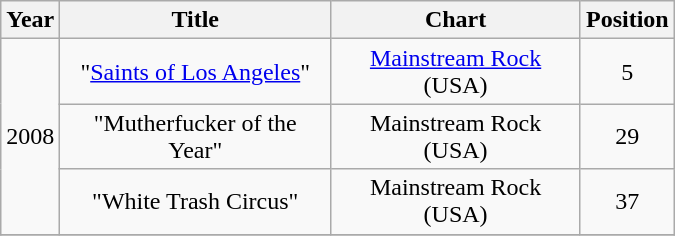<table class="wikitable" width="450px">
<tr>
<th align="center">Year</th>
<th align="center">Title</th>
<th align="center">Chart</th>
<th align="center">Position</th>
</tr>
<tr>
<td align="center" rowspan="3">2008</td>
<td align="center">"<a href='#'>Saints of Los Angeles</a>"</td>
<td align="center"><a href='#'>Mainstream Rock</a> (USA)</td>
<td align="center">5</td>
</tr>
<tr>
<td align="center">"Mutherfucker of the Year"</td>
<td align="center">Mainstream Rock (USA)</td>
<td align="center">29</td>
</tr>
<tr>
<td align="center">"White Trash Circus"</td>
<td align="center">Mainstream Rock (USA)</td>
<td align="center">37</td>
</tr>
<tr>
</tr>
</table>
